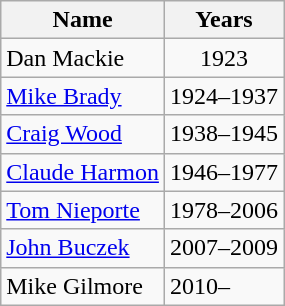<table class="wikitable">
<tr>
<th>Name</th>
<th>Years</th>
</tr>
<tr>
<td>Dan Mackie</td>
<td align=center>1923</td>
</tr>
<tr>
<td><a href='#'>Mike Brady</a></td>
<td>1924–1937</td>
</tr>
<tr>
<td><a href='#'>Craig Wood</a></td>
<td>1938–1945</td>
</tr>
<tr>
<td><a href='#'>Claude Harmon</a></td>
<td>1946–1977</td>
</tr>
<tr>
<td><a href='#'>Tom Nieporte</a></td>
<td>1978–2006</td>
</tr>
<tr>
<td><a href='#'>John Buczek</a></td>
<td>2007–2009</td>
</tr>
<tr>
<td>Mike Gilmore</td>
<td>2010–</td>
</tr>
</table>
